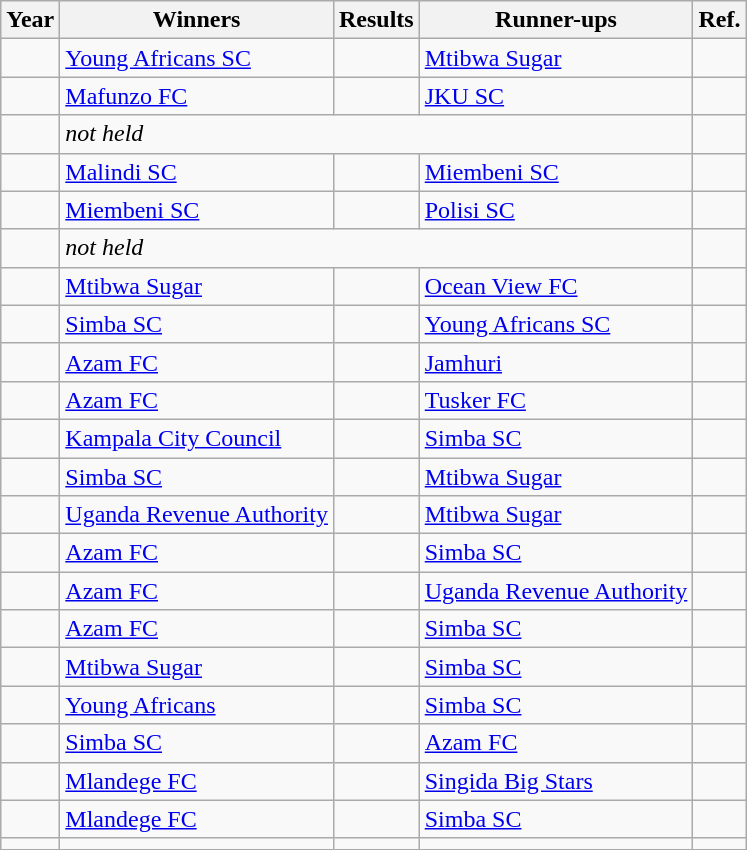<table class="wikitable sortable">
<tr>
<th>Year</th>
<th>Winners</th>
<th>Results</th>
<th>Runner-ups</th>
<th>Ref.</th>
</tr>
<tr>
<td></td>
<td><a href='#'>Young Africans SC</a></td>
<td></td>
<td><a href='#'>Mtibwa Sugar</a></td>
<td></td>
</tr>
<tr>
<td></td>
<td><a href='#'>Mafunzo FC</a></td>
<td></td>
<td><a href='#'>JKU SC</a></td>
<td></td>
</tr>
<tr>
<td></td>
<td colspan="3"><em>not held</em></td>
<td></td>
</tr>
<tr>
<td></td>
<td><a href='#'>Malindi SC</a></td>
<td></td>
<td><a href='#'>Miembeni SC</a></td>
<td></td>
</tr>
<tr>
<td></td>
<td><a href='#'>Miembeni SC</a></td>
<td></td>
<td><a href='#'>Polisi SC</a></td>
<td></td>
</tr>
<tr>
<td></td>
<td colspan="3"><em>not held</em></td>
<td></td>
</tr>
<tr>
<td></td>
<td><a href='#'>Mtibwa Sugar</a></td>
<td></td>
<td><a href='#'>Ocean View FC</a></td>
<td></td>
</tr>
<tr>
<td></td>
<td><a href='#'>Simba SC</a></td>
<td></td>
<td><a href='#'>Young Africans SC</a></td>
<td></td>
</tr>
<tr>
<td></td>
<td><a href='#'>Azam FC</a></td>
<td></td>
<td><a href='#'>Jamhuri</a></td>
<td></td>
</tr>
<tr>
<td></td>
<td><a href='#'>Azam FC</a></td>
<td></td>
<td><a href='#'>Tusker FC</a></td>
<td></td>
</tr>
<tr>
<td></td>
<td><a href='#'>Kampala City Council</a></td>
<td></td>
<td><a href='#'>Simba SC</a></td>
<td></td>
</tr>
<tr>
<td></td>
<td><a href='#'>Simba SC</a></td>
<td></td>
<td><a href='#'>Mtibwa Sugar</a></td>
<td></td>
</tr>
<tr>
<td></td>
<td><a href='#'>Uganda Revenue Authority</a></td>
<td></td>
<td><a href='#'>Mtibwa Sugar</a></td>
<td></td>
</tr>
<tr>
<td></td>
<td><a href='#'>Azam FC</a></td>
<td></td>
<td><a href='#'>Simba SC</a></td>
<td></td>
</tr>
<tr>
<td></td>
<td><a href='#'>Azam FC</a></td>
<td></td>
<td><a href='#'>Uganda Revenue Authority</a></td>
<td></td>
</tr>
<tr>
<td></td>
<td><a href='#'>Azam FC</a></td>
<td></td>
<td><a href='#'>Simba SC</a></td>
<td></td>
</tr>
<tr>
<td></td>
<td><a href='#'>Mtibwa Sugar</a></td>
<td></td>
<td><a href='#'>Simba SC</a></td>
<td></td>
</tr>
<tr>
<td></td>
<td><a href='#'>Young Africans</a></td>
<td></td>
<td><a href='#'>Simba SC</a></td>
<td></td>
</tr>
<tr>
<td></td>
<td><a href='#'>Simba SC</a></td>
<td></td>
<td><a href='#'>Azam FC</a></td>
<td></td>
</tr>
<tr>
<td></td>
<td><a href='#'>Mlandege FC</a></td>
<td></td>
<td><a href='#'>Singida Big Stars</a></td>
<td></td>
</tr>
<tr>
<td></td>
<td><a href='#'>Mlandege FC</a></td>
<td></td>
<td><a href='#'>Simba SC</a></td>
<td></td>
</tr>
<tr>
<td></td>
<td></td>
<td></td>
<td></td>
<td></td>
</tr>
</table>
